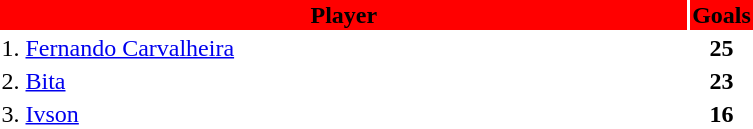<table id="toc" width="40%" style="margin: 0 2em 0 2em;">
<tr>
<th align="center" style="background:red" width="100%"><div><span>Player</span></div></th>
<th align="center" style="background:red" width="100%"><div><span>Goals</span></div></th>
</tr>
<tr>
<td bgcolor=#ffffff>1. <a href='#'>Fernando Carvalheira</a></td>
<td align="center" bgcolor=#ffffff><strong>25</strong></td>
</tr>
<tr style="vertical-align: top;">
<td bgcolor=#ffffff>2. <a href='#'>Bita</a></td>
<td align="center" bgcolor=#ffffff><strong>23</strong></td>
</tr>
<tr style="vertical-align: top;">
<td bgcolor=#ffffff>3. <a href='#'>Ivson</a></td>
<td align="center" bgcolor=#ffffff><strong>16</strong></td>
</tr>
</table>
